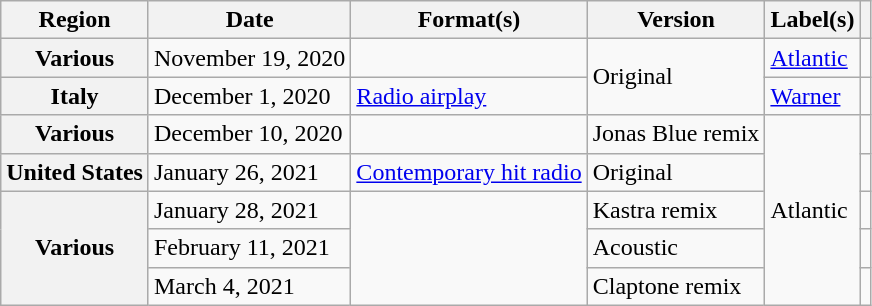<table class="wikitable plainrowheaders">
<tr>
<th scope="col">Region</th>
<th scope="col">Date</th>
<th scope="col">Format(s)</th>
<th scope="col">Version</th>
<th scope="col">Label(s)</th>
<th scope="col"></th>
</tr>
<tr>
<th scope="row">Various</th>
<td>November 19, 2020</td>
<td></td>
<td rowspan="2">Original</td>
<td><a href='#'>Atlantic</a></td>
<td style="text-align:center;"></td>
</tr>
<tr>
<th scope="row">Italy</th>
<td>December 1, 2020</td>
<td><a href='#'>Radio airplay</a></td>
<td><a href='#'>Warner</a></td>
<td style="text-align:center;"></td>
</tr>
<tr>
<th scope="row">Various</th>
<td>December 10, 2020</td>
<td></td>
<td>Jonas Blue remix</td>
<td rowspan="5">Atlantic</td>
<td style="text-align:center;"></td>
</tr>
<tr>
<th scope="row">United States</th>
<td>January 26, 2021</td>
<td><a href='#'>Contemporary hit radio</a></td>
<td>Original</td>
<td style="text-align:center;"></td>
</tr>
<tr>
<th scope="row" rowspan="3">Various</th>
<td>January 28, 2021</td>
<td rowspan="3"></td>
<td>Kastra remix</td>
<td style="text-align:center;"></td>
</tr>
<tr>
<td>February 11, 2021</td>
<td>Acoustic</td>
<td style="text-align:center;"></td>
</tr>
<tr>
<td>March 4, 2021</td>
<td>Claptone remix</td>
<td style = "text-align:center;"></td>
</tr>
</table>
